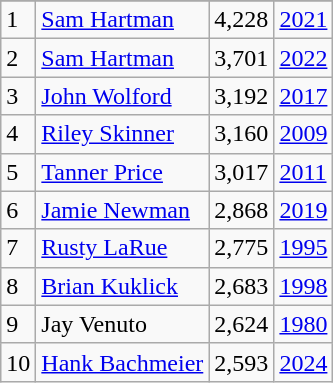<table class="wikitable">
<tr>
</tr>
<tr>
<td>1</td>
<td><a href='#'>Sam Hartman</a></td>
<td>4,228</td>
<td><a href='#'>2021</a></td>
</tr>
<tr>
<td>2</td>
<td><a href='#'>Sam Hartman</a></td>
<td>3,701</td>
<td><a href='#'>2022</a></td>
</tr>
<tr>
<td>3</td>
<td><a href='#'>John Wolford</a></td>
<td>3,192</td>
<td><a href='#'>2017</a></td>
</tr>
<tr>
<td>4</td>
<td><a href='#'>Riley Skinner</a></td>
<td>3,160</td>
<td><a href='#'>2009</a></td>
</tr>
<tr>
<td>5</td>
<td><a href='#'>Tanner Price</a></td>
<td>3,017</td>
<td><a href='#'>2011</a></td>
</tr>
<tr>
<td>6</td>
<td><a href='#'>Jamie Newman</a></td>
<td>2,868</td>
<td><a href='#'>2019</a></td>
</tr>
<tr>
<td>7</td>
<td><a href='#'>Rusty LaRue</a></td>
<td>2,775</td>
<td><a href='#'>1995</a></td>
</tr>
<tr>
<td>8</td>
<td><a href='#'>Brian Kuklick</a></td>
<td>2,683</td>
<td><a href='#'>1998</a></td>
</tr>
<tr>
<td>9</td>
<td>Jay Venuto</td>
<td>2,624</td>
<td><a href='#'>1980</a></td>
</tr>
<tr>
<td>10</td>
<td><a href='#'>Hank Bachmeier</a></td>
<td>2,593</td>
<td><a href='#'>2024</a></td>
</tr>
</table>
